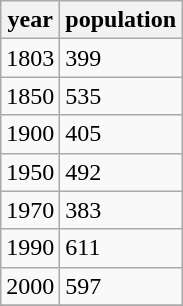<table class="wikitable">
<tr>
<th>year</th>
<th>population</th>
</tr>
<tr>
<td>1803</td>
<td>399</td>
</tr>
<tr>
<td>1850</td>
<td>535</td>
</tr>
<tr>
<td>1900</td>
<td>405</td>
</tr>
<tr>
<td>1950</td>
<td>492</td>
</tr>
<tr>
<td>1970</td>
<td>383</td>
</tr>
<tr>
<td>1990</td>
<td>611</td>
</tr>
<tr>
<td>2000</td>
<td>597</td>
</tr>
<tr>
</tr>
</table>
